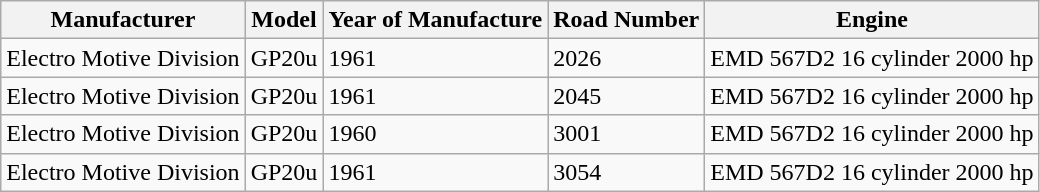<table class="wikitable">
<tr>
<th>Manufacturer</th>
<th>Model</th>
<th>Year of Manufacture</th>
<th>Road Number</th>
<th>Engine</th>
</tr>
<tr>
<td>Electro Motive Division</td>
<td>GP20u</td>
<td>1961</td>
<td>2026</td>
<td>EMD 567D2 16 cylinder 2000 hp</td>
</tr>
<tr>
<td>Electro Motive Division</td>
<td>GP20u</td>
<td>1961</td>
<td>2045</td>
<td>EMD 567D2 16 cylinder 2000 hp</td>
</tr>
<tr>
<td>Electro Motive Division</td>
<td>GP20u</td>
<td>1960</td>
<td>3001</td>
<td>EMD 567D2 16 cylinder 2000 hp</td>
</tr>
<tr>
<td>Electro Motive Division</td>
<td>GP20u</td>
<td>1961</td>
<td>3054</td>
<td>EMD 567D2 16 cylinder 2000 hp</td>
</tr>
</table>
